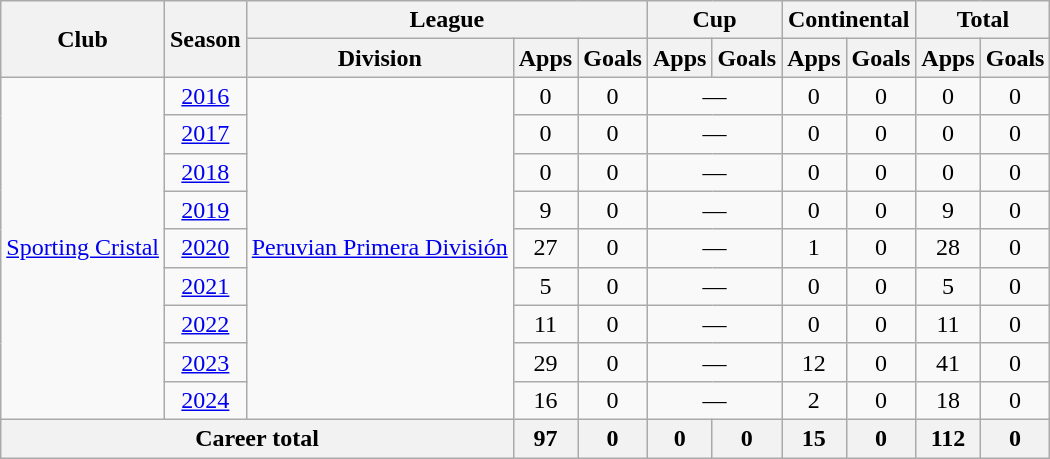<table class="wikitable" style="text-align:center">
<tr>
<th rowspan="2">Club</th>
<th rowspan="2">Season</th>
<th colspan="3">League</th>
<th colspan="2">Cup</th>
<th colspan="2">Continental</th>
<th colspan="2">Total</th>
</tr>
<tr>
<th>Division</th>
<th>Apps</th>
<th>Goals</th>
<th>Apps</th>
<th>Goals</th>
<th>Apps</th>
<th>Goals</th>
<th>Apps</th>
<th>Goals</th>
</tr>
<tr>
<td rowspan="9"><a href='#'>Sporting Cristal</a></td>
<td><a href='#'>2016</a></td>
<td rowspan="9"><a href='#'>Peruvian Primera División</a></td>
<td>0</td>
<td>0</td>
<td colspan="2">—</td>
<td>0</td>
<td>0</td>
<td>0</td>
<td>0</td>
</tr>
<tr>
<td><a href='#'>2017</a></td>
<td>0</td>
<td>0</td>
<td colspan="2">—</td>
<td>0</td>
<td>0</td>
<td>0</td>
<td>0</td>
</tr>
<tr>
<td><a href='#'>2018</a></td>
<td>0</td>
<td>0</td>
<td colspan="2">—</td>
<td>0</td>
<td>0</td>
<td>0</td>
<td>0</td>
</tr>
<tr>
<td><a href='#'>2019</a></td>
<td>9</td>
<td>0</td>
<td colspan="2">—</td>
<td>0</td>
<td>0</td>
<td>9</td>
<td>0</td>
</tr>
<tr>
<td><a href='#'>2020</a></td>
<td>27</td>
<td>0</td>
<td colspan="2">—</td>
<td>1</td>
<td>0</td>
<td>28</td>
<td>0</td>
</tr>
<tr>
<td><a href='#'>2021</a></td>
<td>5</td>
<td>0</td>
<td colspan="2">—</td>
<td>0</td>
<td>0</td>
<td>5</td>
<td>0</td>
</tr>
<tr>
<td><a href='#'>2022</a></td>
<td>11</td>
<td>0</td>
<td colspan="2">—</td>
<td>0</td>
<td>0</td>
<td>11</td>
<td>0</td>
</tr>
<tr>
<td><a href='#'>2023</a></td>
<td>29</td>
<td>0</td>
<td colspan="2">—</td>
<td>12</td>
<td>0</td>
<td>41</td>
<td>0</td>
</tr>
<tr>
<td><a href='#'>2024</a></td>
<td>16</td>
<td>0</td>
<td colspan="2">—</td>
<td>2</td>
<td>0</td>
<td>18</td>
<td>0</td>
</tr>
<tr>
<th colspan="3">Career total</th>
<th>97</th>
<th>0</th>
<th>0</th>
<th>0</th>
<th>15</th>
<th>0</th>
<th>112</th>
<th>0</th>
</tr>
</table>
